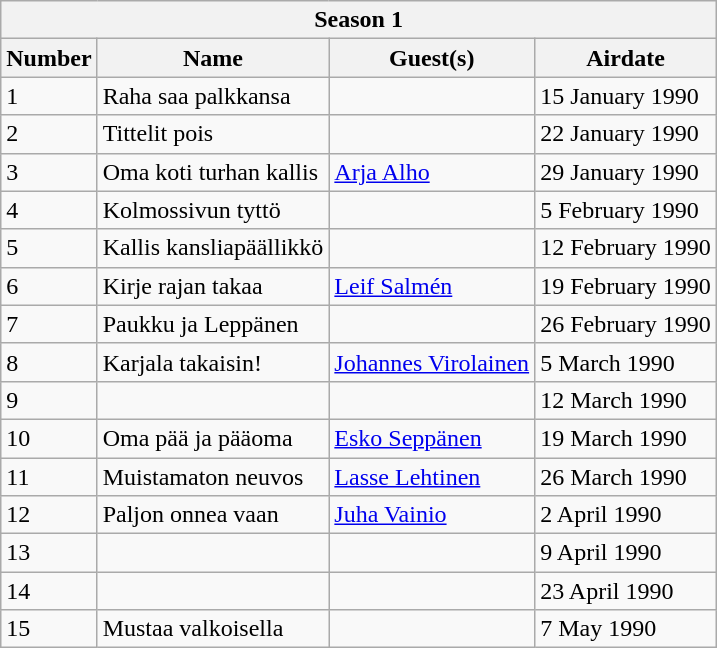<table class="wikitable">
<tr>
<th colspan="4">Season 1</th>
</tr>
<tr>
<th>Number</th>
<th>Name</th>
<th>Guest(s)</th>
<th>Airdate</th>
</tr>
<tr>
<td>1</td>
<td>Raha saa palkkansa</td>
<td></td>
<td>15 January 1990</td>
</tr>
<tr>
<td>2</td>
<td>Tittelit pois</td>
<td></td>
<td>22 January 1990</td>
</tr>
<tr>
<td>3</td>
<td>Oma koti turhan kallis</td>
<td><a href='#'>Arja Alho</a></td>
<td>29 January 1990</td>
</tr>
<tr>
<td>4</td>
<td>Kolmossivun tyttö</td>
<td></td>
<td>5 February 1990</td>
</tr>
<tr>
<td>5</td>
<td>Kallis kansliapäällikkö</td>
<td></td>
<td>12 February 1990</td>
</tr>
<tr>
<td>6</td>
<td>Kirje rajan takaa</td>
<td><a href='#'>Leif Salmén</a></td>
<td>19 February 1990</td>
</tr>
<tr>
<td>7</td>
<td>Paukku ja Leppänen</td>
<td></td>
<td>26 February 1990</td>
</tr>
<tr>
<td>8</td>
<td>Karjala takaisin!</td>
<td><a href='#'>Johannes Virolainen</a></td>
<td>5 March 1990</td>
</tr>
<tr>
<td>9</td>
<td></td>
<td></td>
<td>12 March 1990</td>
</tr>
<tr>
<td>10</td>
<td>Oma pää ja pääoma</td>
<td><a href='#'>Esko Seppänen</a></td>
<td>19 March 1990</td>
</tr>
<tr>
<td>11</td>
<td>Muistamaton neuvos</td>
<td><a href='#'>Lasse Lehtinen</a></td>
<td>26 March 1990</td>
</tr>
<tr>
<td>12</td>
<td>Paljon onnea vaan</td>
<td><a href='#'>Juha Vainio</a></td>
<td>2 April 1990</td>
</tr>
<tr>
<td>13</td>
<td></td>
<td></td>
<td>9 April 1990</td>
</tr>
<tr>
<td>14</td>
<td></td>
<td></td>
<td>23 April 1990</td>
</tr>
<tr>
<td>15</td>
<td>Mustaa valkoisella</td>
<td></td>
<td>7 May 1990</td>
</tr>
</table>
